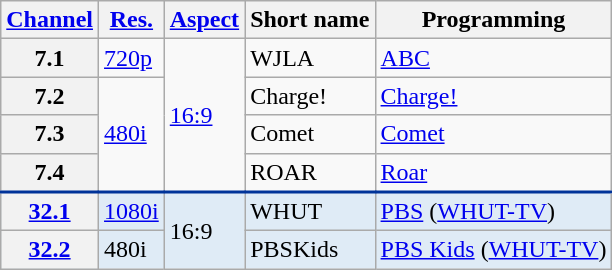<table class="wikitable">
<tr>
<th scope = "col"><a href='#'>Channel</a></th>
<th scope = "col"><a href='#'>Res.</a></th>
<th scope = "col"><a href='#'>Aspect</a></th>
<th scope = "col">Short name</th>
<th scope = "col">Programming</th>
</tr>
<tr>
<th scope="row">7.1</th>
<td><a href='#'>720p</a></td>
<td rowspan=4><a href='#'>16:9</a></td>
<td>WJLA</td>
<td><a href='#'>ABC</a></td>
</tr>
<tr>
<th scope="row">7.2</th>
<td rowspan=3><a href='#'>480i</a></td>
<td>Charge!</td>
<td><a href='#'>Charge!</a></td>
</tr>
<tr>
<th scope="row">7.3</th>
<td>Comet</td>
<td><a href='#'>Comet</a></td>
</tr>
<tr>
<th scope="row">7.4</th>
<td>ROAR</td>
<td><a href='#'>Roar</a></td>
</tr>
<tr style="background-color:#DFEBF6; border-top: 2px solid #003399;">
<th scope="row"><a href='#'>32.1</a></th>
<td><a href='#'>1080i</a></td>
<td rowspan=2>16:9</td>
<td>WHUT</td>
<td><a href='#'>PBS</a> (<a href='#'>WHUT-TV</a>)</td>
</tr>
<tr style="background-color:#DFEBF6;">
<th scope="row"><a href='#'>32.2</a></th>
<td>480i</td>
<td>PBSKids</td>
<td><a href='#'>PBS Kids</a> (<a href='#'>WHUT-TV</a>)</td>
</tr>
</table>
